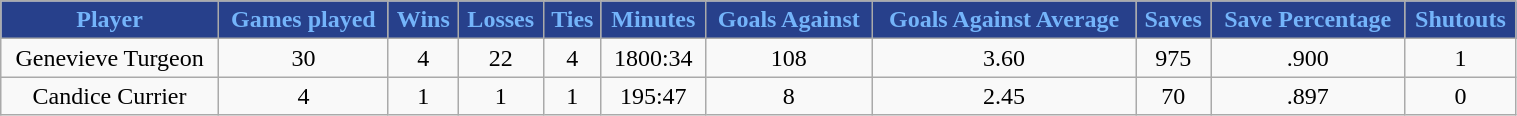<table class="wikitable" width="80%">
<tr align="center"  style="background:#27408B;color:#74B4FA;">
<td><strong>Player</strong></td>
<td><strong>Games played</strong></td>
<td><strong>Wins</strong></td>
<td><strong>Losses</strong></td>
<td><strong>Ties</strong></td>
<td><strong>Minutes</strong></td>
<td><strong>Goals Against</strong></td>
<td><strong>Goals Against Average</strong></td>
<td><strong>Saves</strong></td>
<td><strong>Save Percentage</strong></td>
<td><strong>Shutouts</strong></td>
</tr>
<tr align="center" bgcolor="">
<td>Genevieve Turgeon</td>
<td>30</td>
<td>4</td>
<td>22</td>
<td>4</td>
<td>1800:34</td>
<td>108</td>
<td>3.60</td>
<td>975</td>
<td>.900</td>
<td>1</td>
</tr>
<tr align="center" bgcolor="">
<td>Candice Currier</td>
<td>4</td>
<td>1</td>
<td>1</td>
<td>1</td>
<td>195:47</td>
<td>8</td>
<td>2.45</td>
<td>70</td>
<td>.897</td>
<td>0</td>
</tr>
</table>
